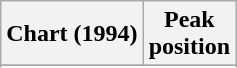<table class="wikitable sortable plainrowheaders" style="text-align:center">
<tr>
<th scope="col">Chart (1994)</th>
<th scope="col">Peak<br>position</th>
</tr>
<tr>
</tr>
<tr>
</tr>
<tr>
</tr>
<tr>
</tr>
<tr>
</tr>
<tr>
</tr>
<tr>
</tr>
<tr>
</tr>
<tr>
</tr>
<tr>
</tr>
</table>
